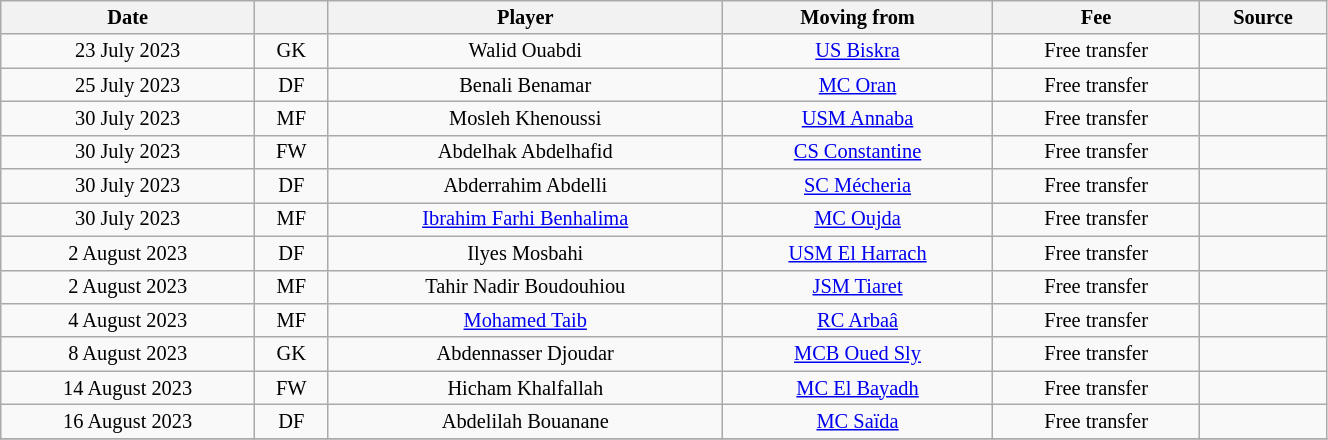<table class="wikitable sortable" style="width:70%; text-align:center; font-size:85%; text-align:centre;">
<tr>
<th>Date</th>
<th></th>
<th>Player</th>
<th>Moving from</th>
<th>Fee</th>
<th>Source</th>
</tr>
<tr>
<td>23 July 2023</td>
<td>GK</td>
<td> Walid Ouabdi</td>
<td><a href='#'>US Biskra</a></td>
<td>Free transfer</td>
<td></td>
</tr>
<tr>
<td>25 July 2023</td>
<td>DF</td>
<td> Benali Benamar</td>
<td><a href='#'>MC Oran</a></td>
<td>Free transfer</td>
<td></td>
</tr>
<tr>
<td>30 July 2023</td>
<td>MF</td>
<td> Mosleh Khenoussi</td>
<td><a href='#'>USM Annaba</a></td>
<td>Free transfer</td>
<td></td>
</tr>
<tr>
<td>30 July 2023</td>
<td>FW</td>
<td> Abdelhak Abdelhafid</td>
<td><a href='#'>CS Constantine</a></td>
<td>Free transfer</td>
<td></td>
</tr>
<tr>
<td>30 July 2023</td>
<td>DF</td>
<td> Abderrahim Abdelli</td>
<td><a href='#'>SC Mécheria</a></td>
<td>Free transfer</td>
<td></td>
</tr>
<tr>
<td>30 July 2023</td>
<td>MF</td>
<td> <a href='#'>Ibrahim Farhi Benhalima</a></td>
<td> <a href='#'>MC Oujda</a></td>
<td>Free transfer</td>
<td></td>
</tr>
<tr>
<td>2 August 2023</td>
<td>DF</td>
<td> Ilyes Mosbahi</td>
<td><a href='#'>USM El Harrach</a></td>
<td>Free transfer</td>
<td></td>
</tr>
<tr>
<td>2 August 2023</td>
<td>MF</td>
<td> Tahir Nadir Boudouhiou</td>
<td><a href='#'>JSM Tiaret</a></td>
<td>Free transfer</td>
<td></td>
</tr>
<tr>
<td>4 August 2023</td>
<td>MF</td>
<td> <a href='#'>Mohamed Taib</a></td>
<td><a href='#'>RC Arbaâ</a></td>
<td>Free transfer</td>
<td></td>
</tr>
<tr>
<td>8 August 2023</td>
<td>GK</td>
<td> Abdennasser Djoudar</td>
<td><a href='#'>MCB Oued Sly</a></td>
<td>Free transfer</td>
<td></td>
</tr>
<tr>
<td>14 August 2023</td>
<td>FW</td>
<td> Hicham Khalfallah</td>
<td><a href='#'>MC El Bayadh</a></td>
<td>Free transfer</td>
<td></td>
</tr>
<tr>
<td>16 August 2023</td>
<td>DF</td>
<td> Abdelilah Bouanane</td>
<td><a href='#'>MC Saïda</a></td>
<td>Free transfer</td>
<td></td>
</tr>
<tr>
</tr>
</table>
